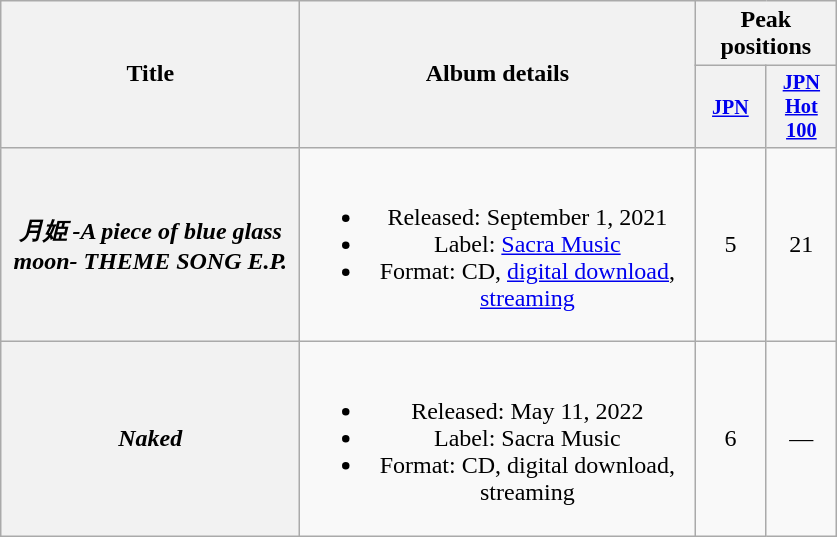<table class="wikitable plainrowheaders" style="text-align:center;">
<tr>
<th style="width:12em;" rowspan="2">Title</th>
<th style="width:16em;" rowspan="2">Album details</th>
<th colspan="2">Peak positions</th>
</tr>
<tr>
<th style="width:2.5em;"><small><a href='#'>JPN</a></small><br></th>
<th style="width:3em;font-size:85%"><a href='#'>JPN Hot 100</a></th>
</tr>
<tr>
<th scope="row"><em>月姫 -A piece of blue glass moon- THEME SONG E.P.</em></th>
<td><br><ul><li>Released: September 1, 2021</li><li>Label: <a href='#'>Sacra Music</a></li><li>Format: CD, <a href='#'>digital download</a>, <a href='#'>streaming</a></li></ul></td>
<td>5</td>
<td>21</td>
</tr>
<tr>
<th scope="row"><em>Naked</em></th>
<td><br><ul><li>Released: May 11, 2022</li><li>Label: Sacra Music</li><li>Format: CD, digital download, streaming</li></ul></td>
<td>6</td>
<td>—</td>
</tr>
</table>
